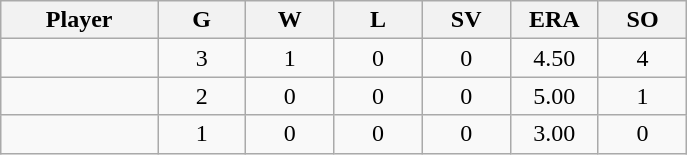<table class="wikitable sortable">
<tr>
<th bgcolor="#DDDDFF" width="16%">Player</th>
<th bgcolor="#DDDDFF" width="9%">G</th>
<th bgcolor="#DDDDFF" width="9%">W</th>
<th bgcolor="#DDDDFF" width="9%">L</th>
<th bgcolor="#DDDDFF" width="9%">SV</th>
<th bgcolor="#DDDDFF" width="9%">ERA</th>
<th bgcolor="#DDDDFF" width="9%">SO</th>
</tr>
<tr align="center">
<td></td>
<td>3</td>
<td>1</td>
<td>0</td>
<td>0</td>
<td>4.50</td>
<td>4</td>
</tr>
<tr align="center">
<td></td>
<td>2</td>
<td>0</td>
<td>0</td>
<td>0</td>
<td>5.00</td>
<td>1</td>
</tr>
<tr align="center">
<td></td>
<td>1</td>
<td>0</td>
<td>0</td>
<td>0</td>
<td>3.00</td>
<td>0</td>
</tr>
</table>
